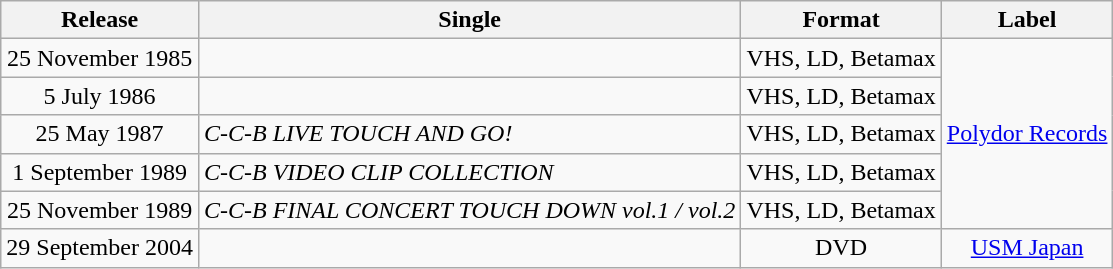<table class="wikitable plainrowheaders" style="text-align:center;">
<tr>
<th scope="col">Release</th>
<th scope="col">Single</th>
<th scope="col">Format</th>
<th scope="col">Label</th>
</tr>
<tr>
<td>25 November 1985</td>
<td style="text-align:left;"><br></td>
<td>VHS, LD, Betamax</td>
<td rowspan="5"><a href='#'>Polydor Records</a></td>
</tr>
<tr>
<td>5 July 1986</td>
<td style="text-align:left;"></td>
<td>VHS, LD, Betamax</td>
</tr>
<tr>
<td>25 May 1987</td>
<td style="text-align:left;"><em>C-C-B LIVE TOUCH AND GO!</em></td>
<td>VHS, LD, Betamax</td>
</tr>
<tr>
<td>1 September 1989</td>
<td style="text-align:left;"><em>C-C-B VIDEO CLIP COLLECTION</em></td>
<td>VHS, LD, Betamax</td>
</tr>
<tr>
<td>25 November 1989</td>
<td style="text-align:left;"><em>C-C-B FINAL CONCERT TOUCH DOWN vol.1 / vol.2</em></td>
<td>VHS, LD, Betamax</td>
</tr>
<tr>
<td>29 September 2004</td>
<td style="text-align:left;"></td>
<td>DVD</td>
<td><a href='#'>USM Japan</a></td>
</tr>
</table>
